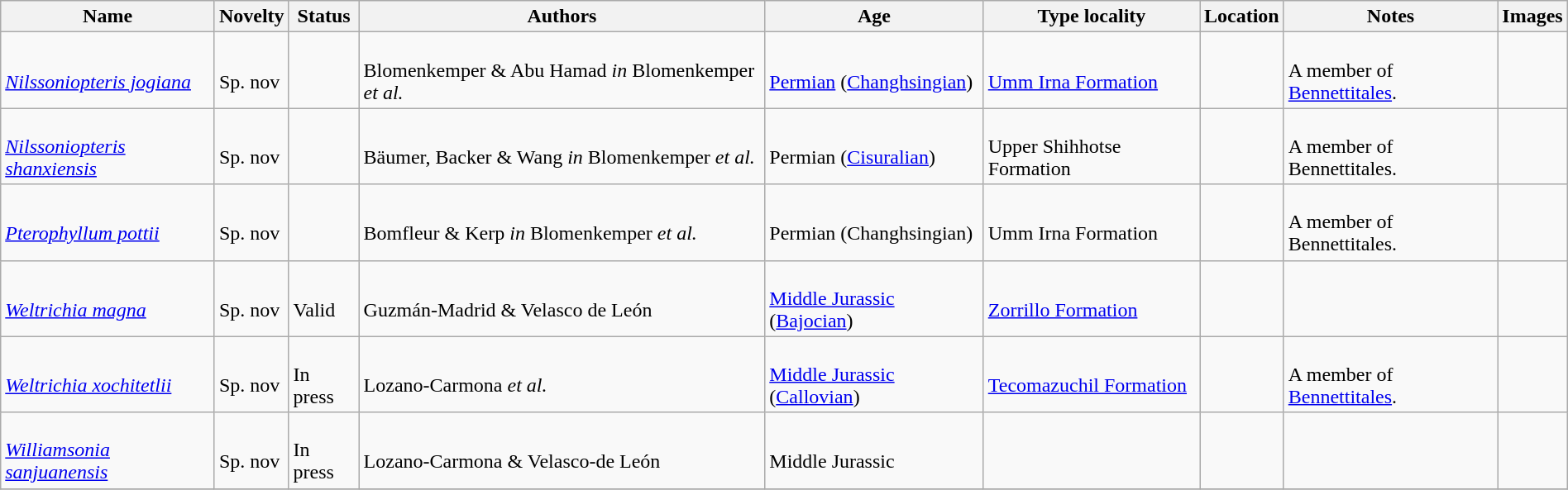<table class="wikitable sortable" align="center" width="100%">
<tr>
<th>Name</th>
<th>Novelty</th>
<th>Status</th>
<th>Authors</th>
<th>Age</th>
<th>Type locality</th>
<th>Location</th>
<th>Notes</th>
<th>Images</th>
</tr>
<tr>
<td><br><em><a href='#'>Nilssoniopteris jogiana</a></em></td>
<td><br>Sp. nov</td>
<td></td>
<td><br>Blomenkemper & Abu Hamad <em>in</em> Blomenkemper <em>et al.</em></td>
<td><br><a href='#'>Permian</a> (<a href='#'>Changhsingian</a>)</td>
<td><br><a href='#'>Umm Irna Formation</a></td>
<td><br></td>
<td><br>A member of <a href='#'>Bennettitales</a>.</td>
<td></td>
</tr>
<tr>
<td><br><em><a href='#'>Nilssoniopteris shanxiensis</a></em></td>
<td><br>Sp. nov</td>
<td></td>
<td><br>Bäumer, Backer & Wang <em>in</em> Blomenkemper <em>et al.</em></td>
<td><br>Permian (<a href='#'>Cisuralian</a>)</td>
<td><br>Upper Shihhotse Formation</td>
<td><br></td>
<td><br>A member of Bennettitales.</td>
<td></td>
</tr>
<tr>
<td><br><em><a href='#'>Pterophyllum pottii</a></em></td>
<td><br>Sp. nov</td>
<td></td>
<td><br>Bomfleur & Kerp <em>in</em> Blomenkemper <em>et al.</em></td>
<td><br>Permian (Changhsingian)</td>
<td><br>Umm Irna Formation</td>
<td><br></td>
<td><br>A member of Bennettitales.</td>
<td></td>
</tr>
<tr>
<td><br><em><a href='#'>Weltrichia magna</a></em></td>
<td><br>Sp. nov</td>
<td><br>Valid</td>
<td><br>Guzmán-Madrid & Velasco de León</td>
<td><br><a href='#'>Middle Jurassic</a> (<a href='#'>Bajocian</a>)</td>
<td><br><a href='#'>Zorrillo Formation</a></td>
<td><br></td>
<td></td>
<td></td>
</tr>
<tr>
<td><br><em><a href='#'>Weltrichia xochitetlii</a></em></td>
<td><br>Sp. nov</td>
<td><br>In press</td>
<td><br>Lozano-Carmona <em>et al.</em></td>
<td><br><a href='#'>Middle Jurassic</a> (<a href='#'>Callovian</a>)</td>
<td><br><a href='#'>Tecomazuchil Formation</a></td>
<td><br></td>
<td><br>A member of <a href='#'>Bennettitales</a>.</td>
<td></td>
</tr>
<tr>
<td><br><em><a href='#'>Williamsonia sanjuanensis</a></em></td>
<td><br>Sp. nov</td>
<td><br>In press</td>
<td><br>Lozano-Carmona & Velasco-de León</td>
<td><br>Middle Jurassic</td>
<td></td>
<td><br></td>
<td></td>
<td></td>
</tr>
<tr>
</tr>
</table>
